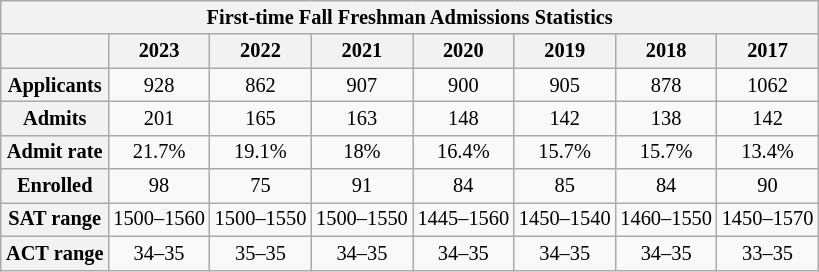<table class="wikitable" style="float:right; font-size:85%; margin:10px">
<tr>
<th colspan="10">First-time Fall Freshman Admissions Statistics</th>
</tr>
<tr>
<th> </th>
<th>2023</th>
<th>2022</th>
<th>2021</th>
<th>2020</th>
<th>2019</th>
<th>2018</th>
<th>2017</th>
</tr>
<tr style="text-align:center;">
<th>Applicants</th>
<td>928</td>
<td>862</td>
<td>907</td>
<td>900</td>
<td>905</td>
<td>878</td>
<td>1062</td>
</tr>
<tr style="text-align:center;">
<th>Admits</th>
<td>201</td>
<td>165</td>
<td>163</td>
<td>148</td>
<td>142</td>
<td>138</td>
<td>142</td>
</tr>
<tr style="text-align:center;">
<th>Admit rate</th>
<td>21.7%</td>
<td>19.1%</td>
<td>18%</td>
<td>16.4%</td>
<td>15.7%</td>
<td>15.7%</td>
<td>13.4%</td>
</tr>
<tr style="text-align:center;">
<th>Enrolled</th>
<td>98</td>
<td>75</td>
<td>91</td>
<td>84</td>
<td>85</td>
<td>84</td>
<td>90</td>
</tr>
<tr style="text-align:center;">
<th>SAT range</th>
<td>1500–1560</td>
<td>1500–1550</td>
<td>1500–1550</td>
<td>1445–1560</td>
<td>1450–1540</td>
<td>1460–1550</td>
<td>1450–1570</td>
</tr>
<tr style="text-align:center;">
<th>ACT range</th>
<td>34–35</td>
<td>35–35</td>
<td>34–35</td>
<td>34–35</td>
<td>34–35</td>
<td>34–35</td>
<td>33–35</td>
</tr>
</table>
